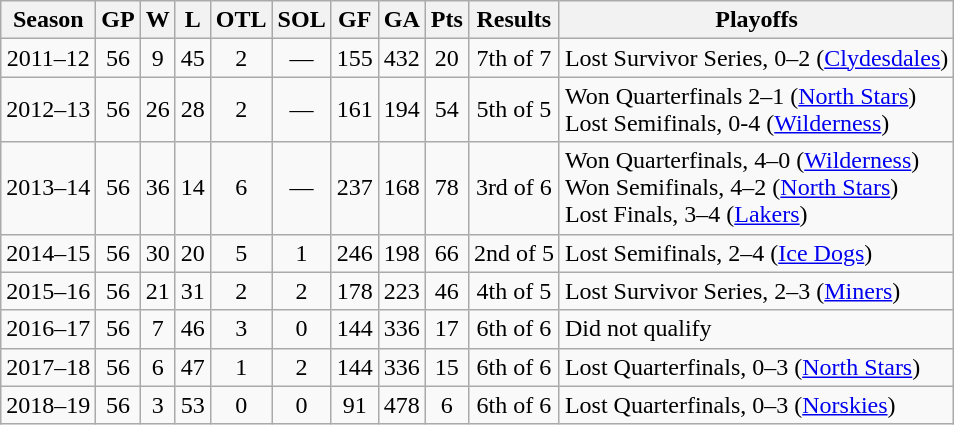<table class="wikitable" style="text-align:center">
<tr>
<th>Season</th>
<th>GP</th>
<th>W</th>
<th>L</th>
<th>OTL</th>
<th>SOL</th>
<th>GF</th>
<th>GA</th>
<th>Pts</th>
<th>Results</th>
<th>Playoffs</th>
</tr>
<tr>
<td>2011–12</td>
<td>56</td>
<td>9</td>
<td>45</td>
<td>2</td>
<td>—</td>
<td>155</td>
<td>432</td>
<td>20</td>
<td>7th of 7</td>
<td align=left>Lost Survivor Series, 0–2 (<a href='#'>Clydesdales</a>)</td>
</tr>
<tr>
<td>2012–13</td>
<td>56</td>
<td>26</td>
<td>28</td>
<td>2</td>
<td>—</td>
<td>161</td>
<td>194</td>
<td>54</td>
<td>5th of 5</td>
<td align=left>Won Quarterfinals 2–1 (<a href='#'>North Stars</a>)<br>Lost Semifinals, 0-4 (<a href='#'>Wilderness</a>)</td>
</tr>
<tr>
<td>2013–14</td>
<td>56</td>
<td>36</td>
<td>14</td>
<td>6</td>
<td>—</td>
<td>237</td>
<td>168</td>
<td>78</td>
<td>3rd of 6</td>
<td align=left>Won Quarterfinals, 4–0 (<a href='#'>Wilderness</a>)<br>Won Semifinals, 4–2 (<a href='#'>North Stars</a>)<br>Lost Finals, 3–4 (<a href='#'>Lakers</a>)</td>
</tr>
<tr>
<td>2014–15</td>
<td>56</td>
<td>30</td>
<td>20</td>
<td>5</td>
<td>1</td>
<td>246</td>
<td>198</td>
<td>66</td>
<td>2nd of 5</td>
<td align=left>Lost Semifinals, 2–4 (<a href='#'>Ice Dogs</a>)</td>
</tr>
<tr>
<td>2015–16</td>
<td>56</td>
<td>21</td>
<td>31</td>
<td>2</td>
<td>2</td>
<td>178</td>
<td>223</td>
<td>46</td>
<td>4th of 5</td>
<td align=left>Lost Survivor Series, 2–3 (<a href='#'>Miners</a>)</td>
</tr>
<tr>
<td>2016–17</td>
<td>56</td>
<td>7</td>
<td>46</td>
<td>3</td>
<td>0</td>
<td>144</td>
<td>336</td>
<td>17</td>
<td>6th of 6</td>
<td align=left>Did not qualify</td>
</tr>
<tr>
<td>2017–18</td>
<td>56</td>
<td>6</td>
<td>47</td>
<td>1</td>
<td>2</td>
<td>144</td>
<td>336</td>
<td>15</td>
<td>6th of 6</td>
<td align=left>Lost Quarterfinals, 0–3 (<a href='#'>North Stars</a>)</td>
</tr>
<tr>
<td>2018–19</td>
<td>56</td>
<td>3</td>
<td>53</td>
<td>0</td>
<td>0</td>
<td>91</td>
<td>478</td>
<td>6</td>
<td>6th of 6</td>
<td align=left>Lost Quarterfinals, 0–3 (<a href='#'>Norskies</a>)</td>
</tr>
</table>
